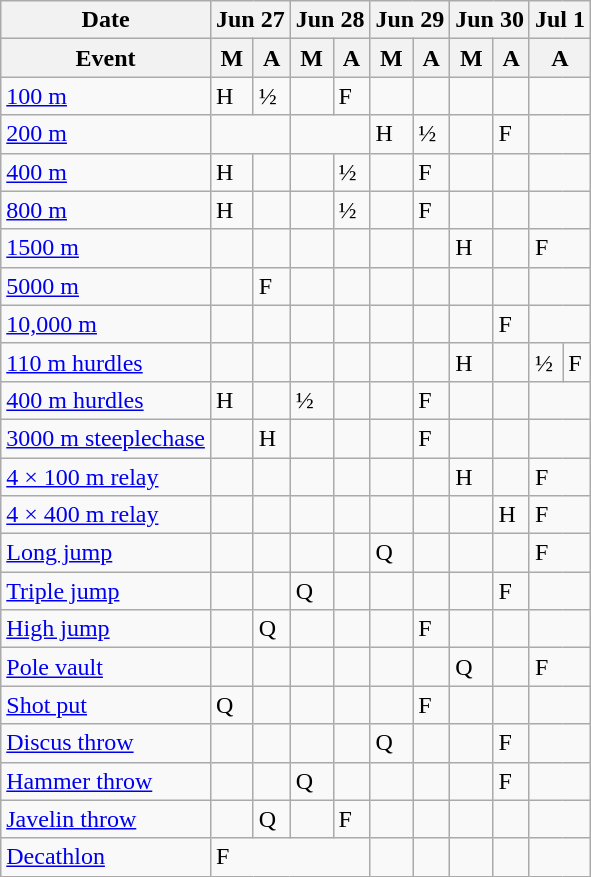<table class="wikitable athletics-schedule">
<tr>
<th>Date</th>
<th colspan="2">Jun 27</th>
<th colspan="2">Jun 28</th>
<th colspan="2">Jun 29</th>
<th colspan="2">Jun 30</th>
<th colspan="2">Jul 1</th>
</tr>
<tr>
<th>Event</th>
<th>M</th>
<th>A</th>
<th>M</th>
<th>A</th>
<th>M</th>
<th>A</th>
<th>M</th>
<th>A</th>
<th colspan="2">A</th>
</tr>
<tr>
<td class="event"><a href='#'>100 m</a></td>
<td class="heats">H</td>
<td class="semifinals">½</td>
<td></td>
<td class="final">F</td>
<td></td>
<td></td>
<td></td>
<td></td>
<td colspan="2"></td>
</tr>
<tr>
<td class="event"><a href='#'>200 m</a></td>
<td colspan="2"></td>
<td colspan="2"></td>
<td class="heats">H</td>
<td class="semifinals">½</td>
<td></td>
<td class="final">F</td>
<td colspan="2"></td>
</tr>
<tr>
<td class="event"><a href='#'>400 m</a></td>
<td class="heats">H</td>
<td></td>
<td></td>
<td class="semifinals">½</td>
<td></td>
<td class="final">F</td>
<td></td>
<td></td>
<td colspan="2"></td>
</tr>
<tr>
<td class="event"><a href='#'>800 m</a></td>
<td class="heats">H</td>
<td></td>
<td></td>
<td class="semifinals">½</td>
<td></td>
<td class="final">F</td>
<td></td>
<td></td>
<td colspan="2"></td>
</tr>
<tr>
<td class="event"><a href='#'>1500 m</a></td>
<td></td>
<td></td>
<td></td>
<td></td>
<td></td>
<td></td>
<td class="heats">H</td>
<td></td>
<td class="final" colspan="2">F</td>
</tr>
<tr>
<td class="event"><a href='#'>5000 m</a></td>
<td></td>
<td class="final">F</td>
<td></td>
<td></td>
<td></td>
<td></td>
<td></td>
<td></td>
<td colspan="2"></td>
</tr>
<tr>
<td class="event"><a href='#'>10,000 m</a></td>
<td></td>
<td></td>
<td></td>
<td></td>
<td></td>
<td></td>
<td></td>
<td class="final">F</td>
<td colspan="2"></td>
</tr>
<tr>
<td class="event"><a href='#'>110 m hurdles</a></td>
<td></td>
<td></td>
<td></td>
<td></td>
<td></td>
<td></td>
<td class="heats">H</td>
<td></td>
<td class="semifinals">½</td>
<td class="final">F</td>
</tr>
<tr>
<td class="event"><a href='#'>400 m hurdles</a></td>
<td class="heats">H</td>
<td></td>
<td class="semifinals">½</td>
<td></td>
<td></td>
<td class="final">F</td>
<td></td>
<td></td>
<td colspan="2"></td>
</tr>
<tr>
<td class="event"><a href='#'>3000 m steeplechase</a></td>
<td></td>
<td class="heats">H</td>
<td></td>
<td></td>
<td></td>
<td class="final">F</td>
<td></td>
<td></td>
<td colspan="2"></td>
</tr>
<tr>
<td class="event"><a href='#'>4 × 100 m relay</a></td>
<td></td>
<td></td>
<td></td>
<td></td>
<td></td>
<td></td>
<td class="heats">H</td>
<td></td>
<td class="final" colspan="2">F</td>
</tr>
<tr>
<td class="event"><a href='#'>4 × 400 m relay</a></td>
<td></td>
<td></td>
<td></td>
<td></td>
<td></td>
<td></td>
<td></td>
<td class="heats">H</td>
<td colspan="2" class="final">F</td>
</tr>
<tr>
<td class="event"><a href='#'>Long jump</a></td>
<td></td>
<td></td>
<td></td>
<td></td>
<td class="qualifiers">Q</td>
<td></td>
<td></td>
<td></td>
<td class="final" colspan="2">F</td>
</tr>
<tr>
<td class="event"><a href='#'>Triple jump</a></td>
<td></td>
<td></td>
<td class="qualifiers">Q</td>
<td></td>
<td></td>
<td></td>
<td></td>
<td class="final">F</td>
<td colspan="2"></td>
</tr>
<tr>
<td class="event"><a href='#'>High jump</a></td>
<td></td>
<td class="qualifiers">Q</td>
<td></td>
<td></td>
<td></td>
<td class="final">F</td>
<td></td>
<td></td>
<td colspan="2"></td>
</tr>
<tr>
<td class="event"><a href='#'>Pole vault</a></td>
<td></td>
<td></td>
<td></td>
<td></td>
<td></td>
<td></td>
<td class="qualifiers">Q</td>
<td></td>
<td class="final" colspan="2">F</td>
</tr>
<tr>
<td class="event"><a href='#'>Shot put</a></td>
<td class="qualifiers">Q</td>
<td></td>
<td></td>
<td></td>
<td></td>
<td class="final">F</td>
<td></td>
<td></td>
<td colspan="2"></td>
</tr>
<tr>
<td class="event"><a href='#'>Discus throw</a></td>
<td></td>
<td></td>
<td></td>
<td></td>
<td class="qualifiers">Q</td>
<td></td>
<td></td>
<td class="final">F</td>
<td colspan="2"></td>
</tr>
<tr>
<td class="event"><a href='#'>Hammer throw</a></td>
<td></td>
<td></td>
<td class="qualifiers">Q</td>
<td></td>
<td></td>
<td></td>
<td></td>
<td class="final">F</td>
<td colspan="2"></td>
</tr>
<tr>
<td class="event"><a href='#'>Javelin throw</a></td>
<td></td>
<td class="qualifiers">Q</td>
<td></td>
<td class="final">F</td>
<td></td>
<td></td>
<td></td>
<td></td>
<td colspan="2"></td>
</tr>
<tr>
<td class="event"><a href='#'>Decathlon</a></td>
<td class="final" colspan="4">F</td>
<td></td>
<td></td>
<td></td>
<td></td>
<td colspan="2"></td>
</tr>
</table>
